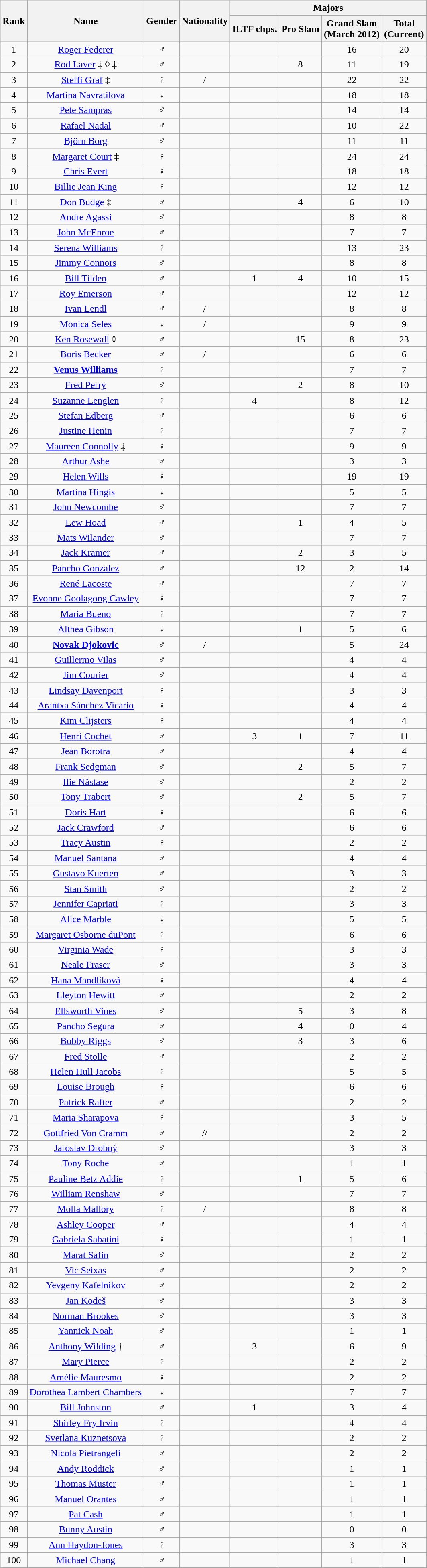<table class="wikitable sortable" style=text-align:center>
<tr>
<th rowspan="2">Rank</th>
<th rowspan="2">Name</th>
<th rowspan="2">Gender</th>
<th rowspan="2">Nationality</th>
<th colspan="4">Majors</th>
</tr>
<tr>
<th>ILTF chps.</th>
<th>Pro Slam</th>
<th>Grand Slam<br>(March 2012)</th>
<th>Total<br> (Current)</th>
</tr>
<tr>
<td>1</td>
<td><a href='#'>Roger Federer</a></td>
<td>♂</td>
<td></td>
<td></td>
<td></td>
<td>16</td>
<td>20</td>
</tr>
<tr>
<td>2</td>
<td><a href='#'>Rod Laver</a> ‡ ◊ ‡</td>
<td>♂</td>
<td></td>
<td></td>
<td>8</td>
<td>11</td>
<td>19</td>
</tr>
<tr>
<td>3</td>
<td><a href='#'>Steffi Graf</a> ‡</td>
<td>♀</td>
<td>/</td>
<td></td>
<td></td>
<td>22</td>
<td>22</td>
</tr>
<tr>
<td>4</td>
<td><a href='#'>Martina Navratilova</a></td>
<td>♀</td>
<td></td>
<td></td>
<td></td>
<td>18</td>
<td>18</td>
</tr>
<tr>
<td>5</td>
<td><a href='#'>Pete Sampras</a></td>
<td>♂</td>
<td></td>
<td></td>
<td></td>
<td>14</td>
<td>14</td>
</tr>
<tr>
<td>6</td>
<td><a href='#'>Rafael Nadal</a></td>
<td>♂</td>
<td></td>
<td></td>
<td></td>
<td>10</td>
<td>22</td>
</tr>
<tr>
<td>7</td>
<td><a href='#'>Björn Borg</a></td>
<td>♂</td>
<td></td>
<td></td>
<td></td>
<td>11</td>
<td>11</td>
</tr>
<tr>
<td>8</td>
<td><a href='#'>Margaret Court</a> ‡</td>
<td>♀</td>
<td></td>
<td></td>
<td></td>
<td>24</td>
<td>24</td>
</tr>
<tr>
<td>9</td>
<td><a href='#'>Chris Evert</a></td>
<td>♀</td>
<td></td>
<td></td>
<td></td>
<td>18</td>
<td>18</td>
</tr>
<tr>
<td>10</td>
<td><a href='#'>Billie Jean King</a></td>
<td>♀</td>
<td></td>
<td></td>
<td></td>
<td>12</td>
<td>12</td>
</tr>
<tr>
<td>11</td>
<td><a href='#'>Don Budge</a> ‡</td>
<td>♂</td>
<td></td>
<td></td>
<td>4</td>
<td>6</td>
<td>10</td>
</tr>
<tr>
<td>12</td>
<td><a href='#'>Andre Agassi</a></td>
<td>♂</td>
<td></td>
<td></td>
<td></td>
<td>8</td>
<td>8</td>
</tr>
<tr>
<td>13</td>
<td><a href='#'>John McEnroe</a></td>
<td>♂</td>
<td></td>
<td></td>
<td></td>
<td>7</td>
<td>7</td>
</tr>
<tr>
<td>14</td>
<td><a href='#'>Serena Williams</a></td>
<td>♀</td>
<td></td>
<td></td>
<td></td>
<td>13</td>
<td>23</td>
</tr>
<tr>
<td>15</td>
<td><a href='#'>Jimmy Connors</a></td>
<td>♂</td>
<td></td>
<td></td>
<td></td>
<td>8</td>
<td>8</td>
</tr>
<tr>
<td>16</td>
<td><a href='#'>Bill Tilden</a></td>
<td>♂</td>
<td></td>
<td>1</td>
<td>4</td>
<td>10</td>
<td>15</td>
</tr>
<tr>
<td>17</td>
<td><a href='#'>Roy Emerson</a></td>
<td>♂</td>
<td></td>
<td></td>
<td></td>
<td>12</td>
<td>12</td>
</tr>
<tr>
<td>18</td>
<td><a href='#'>Ivan Lendl</a></td>
<td>♂</td>
<td>/</td>
<td></td>
<td></td>
<td>8</td>
<td>8</td>
</tr>
<tr>
<td>19</td>
<td><a href='#'>Monica Seles</a></td>
<td>♀</td>
<td>/</td>
<td></td>
<td></td>
<td>9</td>
<td>9</td>
</tr>
<tr>
<td>20</td>
<td><a href='#'>Ken Rosewall</a> ◊</td>
<td>♂</td>
<td></td>
<td></td>
<td>15</td>
<td>8</td>
<td>23</td>
</tr>
<tr>
<td>21</td>
<td><a href='#'>Boris Becker</a></td>
<td>♂</td>
<td>/</td>
<td></td>
<td></td>
<td>6</td>
<td>6</td>
</tr>
<tr>
<td>22</td>
<td><strong><a href='#'>Venus Williams</a></strong></td>
<td>♀</td>
<td></td>
<td></td>
<td></td>
<td>7</td>
<td>7</td>
</tr>
<tr>
<td>23</td>
<td><a href='#'>Fred Perry</a></td>
<td>♂</td>
<td></td>
<td></td>
<td>2</td>
<td>8</td>
<td>10</td>
</tr>
<tr>
<td>24</td>
<td><a href='#'>Suzanne Lenglen</a></td>
<td>♀</td>
<td></td>
<td>4</td>
<td></td>
<td>8</td>
<td>12</td>
</tr>
<tr>
<td>25</td>
<td><a href='#'>Stefan Edberg</a></td>
<td>♂</td>
<td></td>
<td></td>
<td></td>
<td>6</td>
<td>6</td>
</tr>
<tr>
<td>26</td>
<td><a href='#'>Justine Henin</a></td>
<td>♀</td>
<td></td>
<td></td>
<td></td>
<td>7</td>
<td>7</td>
</tr>
<tr>
<td>27</td>
<td><a href='#'>Maureen Connolly</a> ‡</td>
<td>♀</td>
<td></td>
<td></td>
<td></td>
<td>9</td>
<td>9</td>
</tr>
<tr>
<td>28</td>
<td><a href='#'>Arthur Ashe</a></td>
<td>♂</td>
<td></td>
<td></td>
<td></td>
<td>3</td>
<td>3</td>
</tr>
<tr>
<td>29</td>
<td><a href='#'>Helen Wills</a></td>
<td>♀</td>
<td></td>
<td></td>
<td></td>
<td>19</td>
<td>19</td>
</tr>
<tr>
<td>30</td>
<td><a href='#'>Martina Hingis</a></td>
<td>♀</td>
<td></td>
<td></td>
<td></td>
<td>5</td>
<td>5</td>
</tr>
<tr>
<td>31</td>
<td><a href='#'>John Newcombe</a></td>
<td>♂</td>
<td></td>
<td></td>
<td></td>
<td>7</td>
<td>7</td>
</tr>
<tr>
<td>32</td>
<td><a href='#'>Lew Hoad</a></td>
<td>♂</td>
<td></td>
<td></td>
<td>1</td>
<td>4</td>
<td>5</td>
</tr>
<tr>
<td>33</td>
<td><a href='#'>Mats Wilander</a></td>
<td>♂</td>
<td></td>
<td></td>
<td></td>
<td>7</td>
<td>7</td>
</tr>
<tr>
<td>34</td>
<td><a href='#'>Jack Kramer</a></td>
<td>♂</td>
<td></td>
<td></td>
<td>2</td>
<td>3</td>
<td>5</td>
</tr>
<tr>
<td>35</td>
<td><a href='#'>Pancho Gonzalez</a></td>
<td>♂</td>
<td></td>
<td></td>
<td>12</td>
<td>2</td>
<td>14</td>
</tr>
<tr>
<td>36</td>
<td><a href='#'>René Lacoste</a></td>
<td>♂</td>
<td></td>
<td></td>
<td></td>
<td>7</td>
<td>7</td>
</tr>
<tr>
<td>37</td>
<td><a href='#'>Evonne Goolagong Cawley</a></td>
<td>♀</td>
<td></td>
<td></td>
<td></td>
<td>7</td>
<td>7</td>
</tr>
<tr>
<td>38</td>
<td><a href='#'>Maria Bueno</a></td>
<td>♀</td>
<td></td>
<td></td>
<td></td>
<td>7</td>
<td>7</td>
</tr>
<tr>
<td>39</td>
<td><a href='#'>Althea Gibson</a></td>
<td>♀</td>
<td></td>
<td></td>
<td>1</td>
<td>5</td>
<td>6</td>
</tr>
<tr>
<td>40</td>
<td><strong><a href='#'>Novak Djokovic</a></strong></td>
<td>♂</td>
<td>/</td>
<td></td>
<td></td>
<td>5</td>
<td>24</td>
</tr>
<tr>
<td>41</td>
<td><a href='#'>Guillermo Vilas</a></td>
<td>♂</td>
<td></td>
<td></td>
<td></td>
<td>4</td>
<td>4</td>
</tr>
<tr>
<td>42</td>
<td><a href='#'>Jim Courier</a></td>
<td>♂</td>
<td></td>
<td></td>
<td></td>
<td>4</td>
<td>4</td>
</tr>
<tr>
<td>43</td>
<td><a href='#'>Lindsay Davenport</a></td>
<td>♀</td>
<td></td>
<td></td>
<td></td>
<td>3</td>
<td>3</td>
</tr>
<tr>
<td>44</td>
<td><a href='#'>Arantxa Sánchez Vicario</a></td>
<td>♀</td>
<td></td>
<td></td>
<td></td>
<td>4</td>
<td>4</td>
</tr>
<tr>
<td>45</td>
<td><a href='#'>Kim Clijsters</a></td>
<td>♀</td>
<td></td>
<td></td>
<td></td>
<td>4</td>
<td>4</td>
</tr>
<tr>
<td>46</td>
<td><a href='#'>Henri Cochet</a></td>
<td>♂</td>
<td></td>
<td>3</td>
<td>1</td>
<td>7</td>
<td>11</td>
</tr>
<tr>
<td>47</td>
<td><a href='#'>Jean Borotra</a></td>
<td>♂</td>
<td></td>
<td></td>
<td></td>
<td>4</td>
<td>4</td>
</tr>
<tr>
<td>48</td>
<td><a href='#'>Frank Sedgman</a></td>
<td>♂</td>
<td></td>
<td></td>
<td>2</td>
<td>5</td>
<td>7</td>
</tr>
<tr>
<td>49</td>
<td><a href='#'>Ilie Năstase</a></td>
<td>♂</td>
<td></td>
<td></td>
<td></td>
<td>2</td>
<td>2</td>
</tr>
<tr>
<td>50</td>
<td><a href='#'>Tony Trabert</a></td>
<td>♂</td>
<td></td>
<td></td>
<td>2</td>
<td>5</td>
<td>7</td>
</tr>
<tr>
<td>51</td>
<td><a href='#'>Doris Hart</a></td>
<td>♀</td>
<td></td>
<td></td>
<td></td>
<td>6</td>
<td>6</td>
</tr>
<tr>
<td>52</td>
<td><a href='#'>Jack Crawford</a></td>
<td>♂</td>
<td></td>
<td></td>
<td></td>
<td>6</td>
<td>6</td>
</tr>
<tr>
<td>53</td>
<td><a href='#'>Tracy Austin</a></td>
<td>♀</td>
<td></td>
<td></td>
<td></td>
<td>2</td>
<td>2</td>
</tr>
<tr>
<td>54</td>
<td><a href='#'>Manuel Santana</a></td>
<td>♂</td>
<td></td>
<td></td>
<td></td>
<td>4</td>
<td>4</td>
</tr>
<tr>
<td>55</td>
<td><a href='#'>Gustavo Kuerten</a></td>
<td>♂</td>
<td></td>
<td></td>
<td></td>
<td>3</td>
<td>3</td>
</tr>
<tr>
<td>56</td>
<td><a href='#'>Stan Smith</a></td>
<td>♂</td>
<td></td>
<td></td>
<td></td>
<td>2</td>
<td>2</td>
</tr>
<tr>
<td>57</td>
<td><a href='#'>Jennifer Capriati</a></td>
<td>♀</td>
<td></td>
<td></td>
<td></td>
<td>3</td>
<td>3</td>
</tr>
<tr>
<td>58</td>
<td><a href='#'>Alice Marble</a></td>
<td>♀</td>
<td></td>
<td></td>
<td></td>
<td>5</td>
<td>5</td>
</tr>
<tr>
<td>59</td>
<td><a href='#'>Margaret Osborne duPont</a></td>
<td>♀</td>
<td></td>
<td></td>
<td></td>
<td>6</td>
<td>6</td>
</tr>
<tr>
<td>60</td>
<td><a href='#'>Virginia Wade</a></td>
<td>♀</td>
<td></td>
<td></td>
<td></td>
<td>3</td>
<td>3</td>
</tr>
<tr>
<td>61</td>
<td><a href='#'>Neale Fraser</a></td>
<td>♂</td>
<td></td>
<td></td>
<td></td>
<td>3</td>
<td>3</td>
</tr>
<tr>
<td>62</td>
<td><a href='#'>Hana Mandlíková</a></td>
<td>♀</td>
<td></td>
<td></td>
<td></td>
<td>4</td>
<td>4</td>
</tr>
<tr>
<td>63</td>
<td><a href='#'>Lleyton Hewitt</a></td>
<td>♂</td>
<td></td>
<td></td>
<td></td>
<td>2</td>
<td>2</td>
</tr>
<tr>
<td>64</td>
<td><a href='#'>Ellsworth Vines</a></td>
<td>♂</td>
<td></td>
<td></td>
<td>5</td>
<td>3</td>
<td>8</td>
</tr>
<tr>
<td>65</td>
<td><a href='#'>Pancho Segura</a></td>
<td>♂</td>
<td></td>
<td></td>
<td>4</td>
<td>0</td>
<td>4</td>
</tr>
<tr>
<td>66</td>
<td><a href='#'>Bobby Riggs</a></td>
<td>♂</td>
<td></td>
<td></td>
<td>3</td>
<td>3</td>
<td>6</td>
</tr>
<tr>
<td>67</td>
<td><a href='#'>Fred Stolle</a></td>
<td>♂</td>
<td></td>
<td></td>
<td></td>
<td>2</td>
<td>2</td>
</tr>
<tr>
<td>68</td>
<td><a href='#'>Helen Hull Jacobs</a></td>
<td>♀</td>
<td></td>
<td></td>
<td></td>
<td>5</td>
<td>5</td>
</tr>
<tr>
<td>69</td>
<td><a href='#'>Louise Brough</a></td>
<td>♀</td>
<td></td>
<td></td>
<td></td>
<td>6</td>
<td>6</td>
</tr>
<tr>
<td>70</td>
<td><a href='#'>Patrick Rafter</a></td>
<td>♂</td>
<td></td>
<td></td>
<td></td>
<td>2</td>
<td>2</td>
</tr>
<tr>
<td>71</td>
<td><a href='#'>Maria Sharapova</a></td>
<td>♀</td>
<td></td>
<td></td>
<td></td>
<td>3</td>
<td>5</td>
</tr>
<tr>
<td>72</td>
<td><a href='#'>Gottfried Von Cramm</a></td>
<td>♂</td>
<td>//</td>
<td></td>
<td></td>
<td>2</td>
<td>2</td>
</tr>
<tr>
<td>73</td>
<td><a href='#'>Jaroslav Drobný</a></td>
<td>♂</td>
<td></td>
<td></td>
<td></td>
<td>3</td>
<td>3</td>
</tr>
<tr>
<td>74</td>
<td><a href='#'>Tony Roche</a></td>
<td>♂</td>
<td></td>
<td></td>
<td></td>
<td>1</td>
<td>1</td>
</tr>
<tr>
<td>75</td>
<td><a href='#'>Pauline Betz Addie</a></td>
<td>♀</td>
<td></td>
<td></td>
<td>1</td>
<td>5</td>
<td>6</td>
</tr>
<tr>
<td>76</td>
<td><a href='#'>William Renshaw</a></td>
<td>♂</td>
<td></td>
<td></td>
<td></td>
<td>7</td>
<td>7</td>
</tr>
<tr>
<td>77</td>
<td><a href='#'>Molla Mallory</a></td>
<td>♀</td>
<td>/</td>
<td></td>
<td></td>
<td>8</td>
<td>8</td>
</tr>
<tr>
<td>78</td>
<td><a href='#'>Ashley Cooper</a></td>
<td>♂</td>
<td></td>
<td></td>
<td></td>
<td>4</td>
<td>4</td>
</tr>
<tr>
<td>79</td>
<td><a href='#'>Gabriela Sabatini</a></td>
<td>♀</td>
<td></td>
<td></td>
<td></td>
<td>1</td>
<td>1</td>
</tr>
<tr>
<td>80</td>
<td><a href='#'>Marat Safin</a></td>
<td>♂</td>
<td></td>
<td></td>
<td></td>
<td>2</td>
<td>2</td>
</tr>
<tr>
<td>81</td>
<td><a href='#'>Vic Seixas</a></td>
<td>♂</td>
<td></td>
<td></td>
<td></td>
<td>2</td>
<td>2</td>
</tr>
<tr>
<td>82</td>
<td><a href='#'>Yevgeny Kafelnikov</a></td>
<td>♂</td>
<td></td>
<td></td>
<td></td>
<td>2</td>
<td>2</td>
</tr>
<tr>
<td>83</td>
<td><a href='#'>Jan Kodeš</a></td>
<td>♂</td>
<td></td>
<td></td>
<td></td>
<td>3</td>
<td>3</td>
</tr>
<tr>
<td>84</td>
<td><a href='#'>Norman Brookes</a></td>
<td>♂</td>
<td></td>
<td></td>
<td></td>
<td>3</td>
<td>3</td>
</tr>
<tr>
<td>85</td>
<td><a href='#'>Yannick Noah</a></td>
<td>♂</td>
<td></td>
<td></td>
<td></td>
<td>1</td>
<td>1</td>
</tr>
<tr>
<td>86</td>
<td><a href='#'>Anthony Wilding</a> †</td>
<td>♂</td>
<td></td>
<td>3</td>
<td></td>
<td>6</td>
<td>9</td>
</tr>
<tr>
<td>87</td>
<td><a href='#'>Mary Pierce</a></td>
<td>♀</td>
<td></td>
<td></td>
<td></td>
<td>2</td>
<td>2</td>
</tr>
<tr>
<td>88</td>
<td><a href='#'>Amélie Mauresmo</a></td>
<td>♀</td>
<td></td>
<td></td>
<td></td>
<td>2</td>
<td>2</td>
</tr>
<tr>
<td>89</td>
<td><a href='#'>Dorothea Lambert Chambers</a></td>
<td>♀</td>
<td></td>
<td></td>
<td></td>
<td>7</td>
<td>7</td>
</tr>
<tr>
<td>90</td>
<td><a href='#'>Bill Johnston</a></td>
<td>♂</td>
<td></td>
<td>1</td>
<td></td>
<td>3</td>
<td>4</td>
</tr>
<tr>
<td>91</td>
<td><a href='#'>Shirley Fry Irvin</a></td>
<td>♀</td>
<td></td>
<td></td>
<td></td>
<td>4</td>
<td>4</td>
</tr>
<tr>
<td>92</td>
<td><a href='#'>Svetlana Kuznetsova</a></td>
<td>♀</td>
<td></td>
<td></td>
<td></td>
<td>2</td>
<td>2</td>
</tr>
<tr>
<td>93</td>
<td><a href='#'>Nicola Pietrangeli</a></td>
<td>♂</td>
<td></td>
<td></td>
<td></td>
<td>2</td>
<td>2</td>
</tr>
<tr>
<td>94</td>
<td><a href='#'>Andy Roddick</a></td>
<td>♂</td>
<td></td>
<td></td>
<td></td>
<td>1</td>
<td>1</td>
</tr>
<tr>
<td>95</td>
<td><a href='#'>Thomas Muster</a></td>
<td>♂</td>
<td></td>
<td></td>
<td></td>
<td>1</td>
<td>1</td>
</tr>
<tr>
<td>96</td>
<td><a href='#'>Manuel Orantes</a></td>
<td>♂</td>
<td></td>
<td></td>
<td></td>
<td>1</td>
<td>1</td>
</tr>
<tr>
<td>97</td>
<td><a href='#'>Pat Cash</a></td>
<td>♂</td>
<td></td>
<td></td>
<td></td>
<td>1</td>
<td>1</td>
</tr>
<tr>
<td>98</td>
<td><a href='#'>Bunny Austin</a></td>
<td>♂</td>
<td></td>
<td></td>
<td></td>
<td>0</td>
<td>0</td>
</tr>
<tr>
<td>99</td>
<td><a href='#'>Ann Haydon-Jones</a></td>
<td>♀</td>
<td></td>
<td></td>
<td></td>
<td>3</td>
<td>3</td>
</tr>
<tr>
<td>100</td>
<td><a href='#'>Michael Chang</a></td>
<td>♂</td>
<td></td>
<td></td>
<td></td>
<td>1</td>
<td>1</td>
</tr>
</table>
